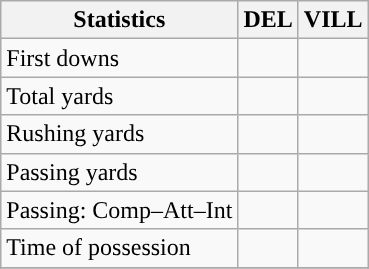<table class="wikitable" style="float: left;">
<tr>
<th>Statistics</th>
<th>DEL</th>
<th>VILL</th>
</tr>
<tr>
<td>First downs</td>
<td></td>
<td></td>
</tr>
<tr>
<td>Total yards</td>
<td></td>
<td></td>
</tr>
<tr>
<td>Rushing yards</td>
<td></td>
<td></td>
</tr>
<tr>
<td>Passing yards</td>
<td></td>
<td></td>
</tr>
<tr>
<td>Passing: Comp–Att–Int</td>
<td></td>
<td></td>
</tr>
<tr>
<td>Time of possession</td>
<td></td>
<td></td>
</tr>
<tr>
</tr>
</table>
